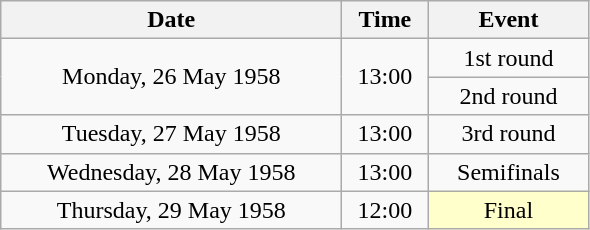<table class = "wikitable" style="text-align:center;">
<tr>
<th width=220>Date</th>
<th width=50>Time</th>
<th width=100>Event</th>
</tr>
<tr>
<td rowspan=2>Monday, 26 May 1958</td>
<td rowspan=2>13:00</td>
<td>1st round</td>
</tr>
<tr>
<td>2nd round</td>
</tr>
<tr>
<td>Tuesday, 27 May 1958</td>
<td>13:00</td>
<td>3rd round</td>
</tr>
<tr>
<td>Wednesday, 28 May 1958</td>
<td>13:00</td>
<td>Semifinals</td>
</tr>
<tr>
<td>Thursday, 29 May 1958</td>
<td>12:00</td>
<td bgcolor=ffffcc>Final</td>
</tr>
</table>
